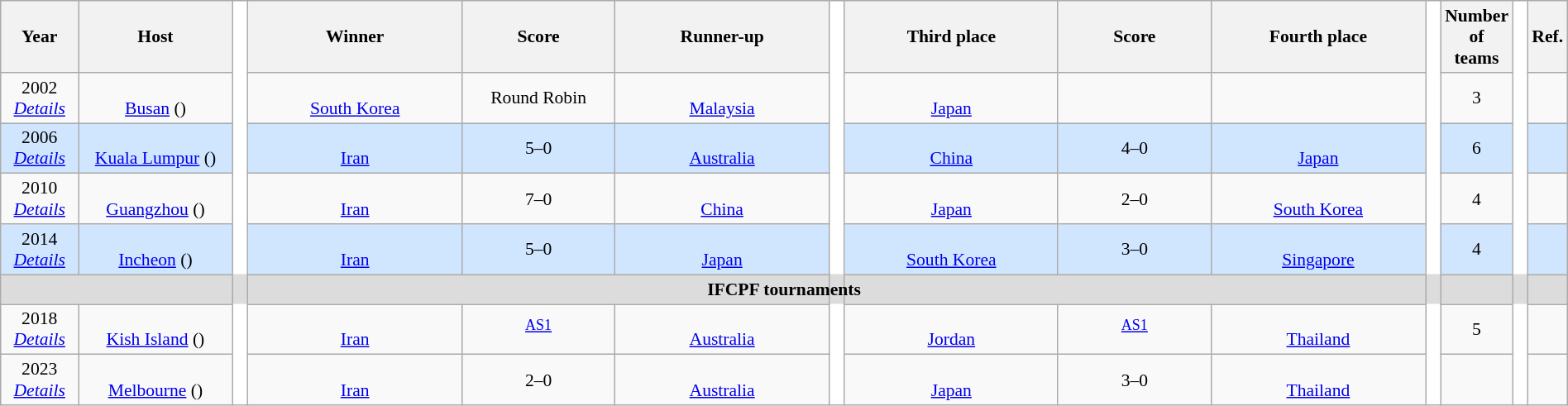<table class="wikitable" style="text-align:center;width:100%; font-size:90%;">
<tr>
<th width=5%>Year</th>
<th width=10%>Host</th>
<th rowspan="22" style="width:1%;background:#fff"></th>
<th width=14%>Winner</th>
<th width=10%>Score</th>
<th width=14%>Runner-up</th>
<th rowspan="22" style="width:1%;background:#fff"></th>
<th width=14%>Third place</th>
<th width=10%>Score</th>
<th width=14%>Fourth place</th>
<th rowspan="22" style="width:1%;background:#fff"></th>
<th width=4%>Number of teams</th>
<th rowspan="22" style="width:1%;background:#fff"></th>
<th width=4%>Ref.</th>
</tr>
<tr>
<td>2002<br><em><a href='#'>Details</a></em></td>
<td><br><a href='#'>Busan</a> (<a href='#'></a>)</td>
<td><br><a href='#'>South Korea</a></td>
<td>Round Robin</td>
<td><br><a href='#'>Malaysia</a></td>
<td><br><a href='#'>Japan</a></td>
<td></td>
<td></td>
<td>3</td>
<td></td>
</tr>
<tr style="background:#D0E6FF">
<td>2006<br><em><a href='#'>Details</a></em></td>
<td><br><a href='#'>Kuala Lumpur</a> (<a href='#'></a>)</td>
<td><br><a href='#'>Iran</a></td>
<td>5–0</td>
<td><br><a href='#'>Australia</a></td>
<td><br><a href='#'>China</a></td>
<td>4–0</td>
<td><br><a href='#'>Japan</a></td>
<td>6</td>
<td></td>
</tr>
<tr>
<td>2010<br><em><a href='#'>Details</a></em></td>
<td><br><a href='#'>Guangzhou</a> (<a href='#'></a>)</td>
<td><br><a href='#'>Iran</a></td>
<td>7–0</td>
<td><br><a href='#'>China</a></td>
<td><br><a href='#'>Japan</a></td>
<td>2–0</td>
<td><br><a href='#'>South Korea</a></td>
<td>4</td>
<td></td>
</tr>
<tr style="background:#D0E6FF">
<td>2014<br><em><a href='#'>Details</a></em></td>
<td><br><a href='#'>Incheon</a> (<a href='#'></a>)</td>
<td><br><a href='#'>Iran</a></td>
<td>5–0</td>
<td><br><a href='#'>Japan</a></td>
<td><br><a href='#'>South Korea</a></td>
<td>3–0</td>
<td><br><a href='#'>Singapore</a></td>
<td>4</td>
<td></td>
</tr>
<tr style="background:#DCDCDC">
<td colspan=14><strong>IFCPF tournaments</strong></td>
</tr>
<tr>
<td>2018<br><em><a href='#'>Details</a></em></td>
<td><br><a href='#'>Kish Island</a> ()</td>
<td><br><a href='#'>Iran</a></td>
<td><sup><a href='#'>AS1</a></sup></td>
<td><br><a href='#'>Australia</a></td>
<td><br><a href='#'>Jordan</a></td>
<td><sup><a href='#'>AS1</a></sup></td>
<td><br><a href='#'>Thailand</a></td>
<td>5</td>
<td></td>
</tr>
<tr>
<td>2023<br><em><a href='#'>Details</a></em></td>
<td><br><a href='#'>Melbourne</a> ()</td>
<td><br><a href='#'>Iran</a></td>
<td>2–0</td>
<td><br><a href='#'>Australia</a></td>
<td><br><a href='#'>Japan</a></td>
<td>3–0</td>
<td><br><a href='#'>Thailand</a></td>
</tr>
</table>
